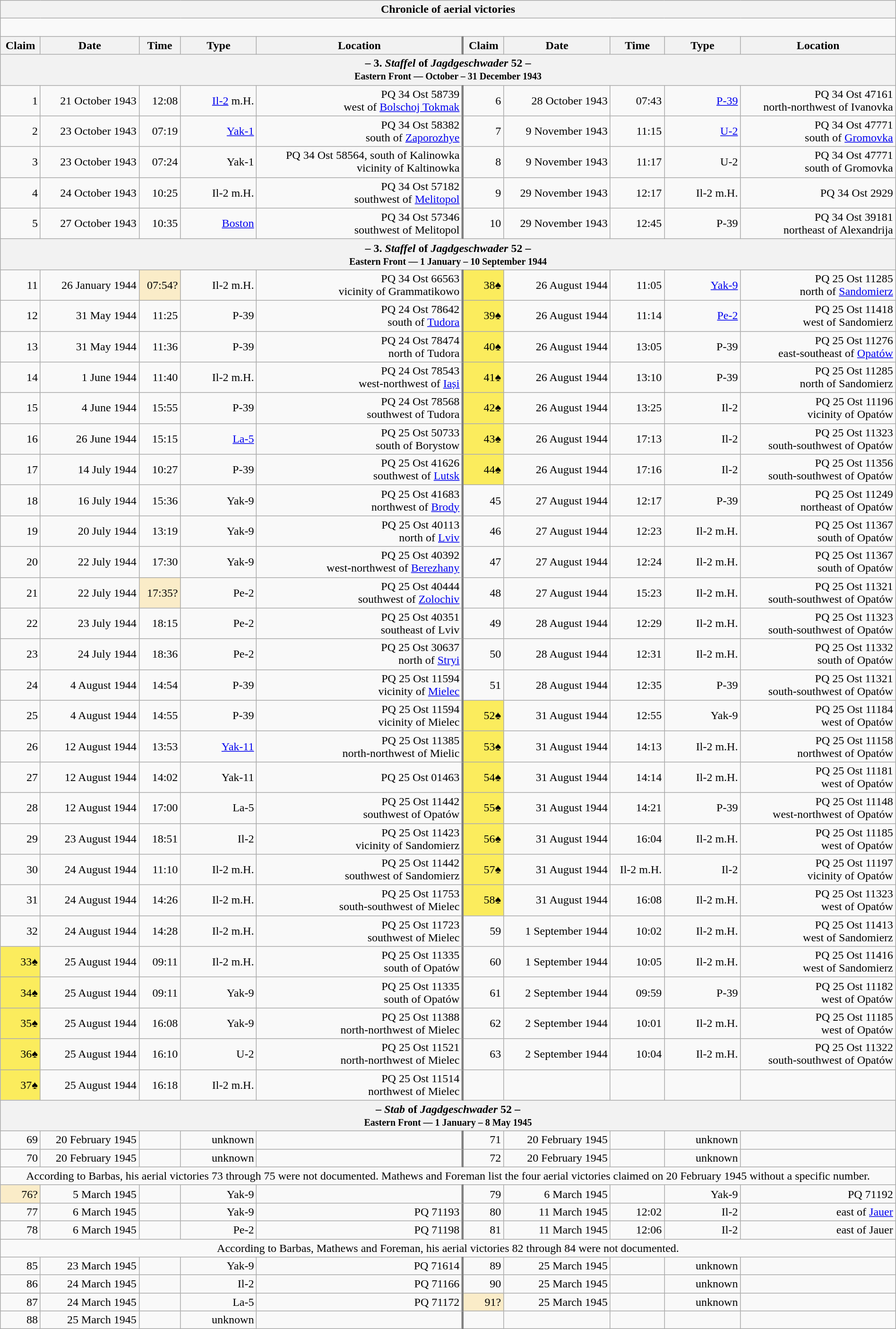<table class="wikitable plainrowheaders collapsible" style="margin-left: auto; margin-right: auto; border: none; text-align:right; width: 100%;">
<tr>
<th colspan="10">Chronicle of aerial victories</th>
</tr>
<tr>
<td colspan="10" style="text-align: left;"><br>
</td>
</tr>
<tr>
<th scope="col">Claim</th>
<th scope="col">Date</th>
<th scope="col">Time</th>
<th scope="col" width="100px">Type</th>
<th scope="col">Location</th>
<th scope="col" style="border-left: 3px solid grey;">Claim</th>
<th scope="col">Date</th>
<th scope="col">Time</th>
<th scope="col" width="100px">Type</th>
<th scope="col">Location</th>
</tr>
<tr>
<th colspan="10">– 3. <em>Staffel</em> of <em>Jagdgeschwader</em> 52 –<br><small>Eastern Front — October – 31 December 1943</small></th>
</tr>
<tr>
<td>1</td>
<td>21 October 1943</td>
<td>12:08</td>
<td><a href='#'>Il-2</a> m.H.</td>
<td>PQ 34 Ost 58739<br> west of <a href='#'>Bolschoj Tokmak</a></td>
<td style="border-left: 3px solid grey;">6</td>
<td>28 October 1943</td>
<td>07:43</td>
<td><a href='#'>P-39</a></td>
<td>PQ 34 Ost 47161<br> north-northwest of Ivanovka</td>
</tr>
<tr>
<td>2</td>
<td>23 October 1943</td>
<td>07:19</td>
<td><a href='#'>Yak-1</a></td>
<td>PQ 34 Ost 58382<br> south of <a href='#'>Zaporozhye</a></td>
<td style="border-left: 3px solid grey;">7</td>
<td>9 November 1943</td>
<td>11:15</td>
<td><a href='#'>U-2</a></td>
<td>PQ 34 Ost 47771<br>south of <a href='#'>Gromovka</a></td>
</tr>
<tr>
<td>3</td>
<td>23 October 1943</td>
<td>07:24</td>
<td>Yak-1</td>
<td>PQ 34 Ost 58564, south of Kalinowka<br>vicinity of Kaltinowka</td>
<td style="border-left: 3px solid grey;">8</td>
<td>9 November 1943</td>
<td>11:17</td>
<td>U-2</td>
<td>PQ 34 Ost 47771<br>south of Gromovka</td>
</tr>
<tr>
<td>4</td>
<td>24 October 1943</td>
<td>10:25</td>
<td>Il-2 m.H.</td>
<td>PQ 34 Ost 57182<br> southwest of <a href='#'>Melitopol</a></td>
<td style="border-left: 3px solid grey;">9</td>
<td>29 November 1943</td>
<td>12:17</td>
<td>Il-2 m.H.</td>
<td>PQ 34 Ost 2929</td>
</tr>
<tr>
<td>5</td>
<td>27 October 1943</td>
<td>10:35</td>
<td><a href='#'>Boston</a></td>
<td>PQ 34 Ost 57346<br> southwest of Melitopol</td>
<td style="border-left: 3px solid grey;">10</td>
<td>29 November 1943</td>
<td>12:45</td>
<td>P-39</td>
<td>PQ 34 Ost 39181<br> northeast of Alexandrija</td>
</tr>
<tr>
<th colspan="10">– 3. <em>Staffel</em> of <em>Jagdgeschwader</em> 52 –<br><small>Eastern Front — 1 January – 10 September 1944</small></th>
</tr>
<tr>
<td>11</td>
<td>26 January 1944</td>
<td style="background:#faecc8">07:54?</td>
<td>Il-2 m.H.</td>
<td>PQ 34 Ost 66563<br>vicinity of Grammatikowo</td>
<td style="border-left: 3px solid grey; background:#fbec5d;">38♠</td>
<td>26 August 1944</td>
<td>11:05</td>
<td><a href='#'>Yak-9</a></td>
<td>PQ 25 Ost 11285<br> north of <a href='#'>Sandomierz</a></td>
</tr>
<tr>
<td>12</td>
<td>31 May 1944</td>
<td>11:25</td>
<td>P-39</td>
<td>PQ 24 Ost 78642<br> south of <a href='#'>Tudora</a></td>
<td style="border-left: 3px solid grey; background:#fbec5d;">39♠</td>
<td>26 August 1944</td>
<td>11:14</td>
<td><a href='#'>Pe-2</a></td>
<td>PQ 25 Ost 11418<br> west of Sandomierz</td>
</tr>
<tr>
<td>13</td>
<td>31 May 1944</td>
<td>11:36</td>
<td>P-39</td>
<td>PQ 24 Ost 78474<br> north of Tudora</td>
<td style="border-left: 3px solid grey; background:#fbec5d;">40♠</td>
<td>26 August 1944</td>
<td>13:05</td>
<td>P-39</td>
<td>PQ 25 Ost 11276<br> east-southeast of <a href='#'>Opatów</a></td>
</tr>
<tr>
<td>14</td>
<td>1 June 1944</td>
<td>11:40</td>
<td>Il-2 m.H.</td>
<td>PQ 24 Ost 78543<br> west-northwest of <a href='#'>Iași</a></td>
<td style="border-left: 3px solid grey; background:#fbec5d;">41♠</td>
<td>26 August 1944</td>
<td>13:10</td>
<td>P-39</td>
<td>PQ 25 Ost 11285<br> north of Sandomierz</td>
</tr>
<tr>
<td>15</td>
<td>4 June 1944</td>
<td>15:55</td>
<td>P-39</td>
<td>PQ 24 Ost 78568<br> southwest of Tudora</td>
<td style="border-left: 3px solid grey; background:#fbec5d;">42♠</td>
<td>26 August 1944</td>
<td>13:25</td>
<td>Il-2</td>
<td>PQ 25 Ost 11196<br>vicinity of Opatów</td>
</tr>
<tr>
<td>16</td>
<td>26 June 1944</td>
<td>15:15</td>
<td><a href='#'>La-5</a></td>
<td>PQ 25 Ost 50733<br> south of Borystow</td>
<td style="border-left: 3px solid grey; background:#fbec5d;">43♠</td>
<td>26 August 1944</td>
<td>17:13</td>
<td>Il-2</td>
<td>PQ 25 Ost 11323<br> south-southwest of Opatów</td>
</tr>
<tr>
<td>17</td>
<td>14 July 1944</td>
<td>10:27</td>
<td>P-39</td>
<td>PQ 25 Ost 41626<br> southwest of <a href='#'>Lutsk</a></td>
<td style="border-left: 3px solid grey; background:#fbec5d;">44♠</td>
<td>26 August 1944</td>
<td>17:16</td>
<td>Il-2</td>
<td>PQ 25 Ost 11356<br> south-southwest of Opatów</td>
</tr>
<tr>
<td>18</td>
<td>16 July 1944</td>
<td>15:36</td>
<td>Yak-9</td>
<td>PQ 25 Ost 41683<br> northwest of <a href='#'>Brody</a></td>
<td style="border-left: 3px solid grey;">45</td>
<td>27 August 1944</td>
<td>12:17</td>
<td>P-39</td>
<td>PQ 25 Ost 11249<br> northeast of Opatów</td>
</tr>
<tr>
<td>19</td>
<td>20 July 1944</td>
<td>13:19</td>
<td>Yak-9</td>
<td>PQ 25 Ost 40113<br> north of <a href='#'>Lviv</a></td>
<td style="border-left: 3px solid grey;">46</td>
<td>27 August 1944</td>
<td>12:23</td>
<td>Il-2 m.H.</td>
<td>PQ 25 Ost 11367<br> south of Opatów</td>
</tr>
<tr>
<td>20</td>
<td>22 July 1944</td>
<td>17:30</td>
<td>Yak-9</td>
<td>PQ 25 Ost 40392<br> west-northwest of <a href='#'>Berezhany</a></td>
<td style="border-left: 3px solid grey;">47</td>
<td>27 August 1944</td>
<td>12:24</td>
<td>Il-2 m.H.</td>
<td>PQ 25 Ost 11367<br> south of Opatów</td>
</tr>
<tr>
<td>21</td>
<td>22 July 1944</td>
<td style="background:#faecc8">17:35?</td>
<td>Pe-2</td>
<td>PQ 25 Ost 40444<br> southwest of <a href='#'>Zolochiv</a></td>
<td style="border-left: 3px solid grey;">48</td>
<td>27 August 1944</td>
<td>15:23</td>
<td>Il-2 m.H.</td>
<td>PQ 25 Ost 11321<br> south-southwest of Opatów</td>
</tr>
<tr>
<td>22</td>
<td>23 July 1944</td>
<td>18:15</td>
<td>Pe-2</td>
<td>PQ 25 Ost 40351<br> southeast of Lviv</td>
<td style="border-left: 3px solid grey;">49</td>
<td>28 August 1944</td>
<td>12:29</td>
<td>Il-2 m.H.</td>
<td>PQ 25 Ost 11323<br> south-southwest of Opatów</td>
</tr>
<tr>
<td>23</td>
<td>24 July 1944</td>
<td>18:36</td>
<td>Pe-2</td>
<td>PQ 25 Ost 30637<br> north of <a href='#'>Stryi</a></td>
<td style="border-left: 3px solid grey;">50</td>
<td>28 August 1944</td>
<td>12:31</td>
<td>Il-2 m.H.</td>
<td>PQ 25 Ost 11332<br> south of Opatów</td>
</tr>
<tr>
<td>24</td>
<td>4 August 1944</td>
<td>14:54</td>
<td>P-39</td>
<td>PQ 25 Ost 11594<br>vicinity of <a href='#'>Mielec</a></td>
<td style="border-left: 3px solid grey;">51</td>
<td>28 August 1944</td>
<td>12:35</td>
<td>P-39</td>
<td>PQ 25 Ost 11321<br> south-southwest of Opatów</td>
</tr>
<tr>
<td>25</td>
<td>4 August 1944</td>
<td>14:55</td>
<td>P-39</td>
<td>PQ 25 Ost 11594<br>vicinity of Mielec</td>
<td style="border-left: 3px solid grey; background:#fbec5d;">52♠</td>
<td>31 August 1944</td>
<td>12:55</td>
<td>Yak-9</td>
<td>PQ 25 Ost 11184<br> west of Opatów</td>
</tr>
<tr>
<td>26</td>
<td>12 August 1944</td>
<td>13:53</td>
<td><a href='#'>Yak-11</a></td>
<td>PQ 25 Ost 11385<br> north-northwest of Mielic</td>
<td style="border-left: 3px solid grey; background:#fbec5d;">53♠</td>
<td>31 August 1944</td>
<td>14:13</td>
<td>Il-2 m.H.</td>
<td>PQ 25 Ost 11158<br> northwest of Opatów</td>
</tr>
<tr>
<td>27</td>
<td>12 August 1944</td>
<td>14:02</td>
<td>Yak-11</td>
<td>PQ 25 Ost 01463</td>
<td style="border-left: 3px solid grey; background:#fbec5d;">54♠</td>
<td>31 August 1944</td>
<td>14:14</td>
<td>Il-2 m.H.</td>
<td>PQ 25 Ost 11181<br> west of Opatów</td>
</tr>
<tr>
<td>28</td>
<td>12 August 1944</td>
<td>17:00</td>
<td>La-5</td>
<td>PQ 25 Ost 11442<br> southwest of Opatów</td>
<td style="border-left: 3px solid grey; background:#fbec5d;">55♠</td>
<td>31 August 1944</td>
<td>14:21</td>
<td>P-39</td>
<td>PQ 25 Ost 11148<br> west-northwest of Opatów</td>
</tr>
<tr>
<td>29</td>
<td>23 August 1944</td>
<td>18:51</td>
<td>Il-2</td>
<td>PQ 25 Ost 11423<br>vicinity of Sandomierz</td>
<td style="border-left: 3px solid grey; background:#fbec5d;">56♠</td>
<td>31 August 1944</td>
<td>16:04</td>
<td>Il-2 m.H.</td>
<td>PQ 25 Ost 11185<br> west of Opatów</td>
</tr>
<tr>
<td>30</td>
<td>24 August 1944</td>
<td>11:10</td>
<td>Il-2 m.H.</td>
<td>PQ 25 Ost 11442<br> southwest of Sandomierz</td>
<td style="border-left: 3px solid grey; background:#fbec5d;">57♠</td>
<td>31 August 1944</td>
<td>Il-2 m.H.</td>
<td>Il-2</td>
<td>PQ 25 Ost 11197<br>vicinity of Opatów</td>
</tr>
<tr>
<td>31</td>
<td>24 August 1944</td>
<td>14:26</td>
<td>Il-2 m.H.</td>
<td>PQ 25 Ost 11753<br> south-southwest of Mielec</td>
<td style="border-left: 3px solid grey; background:#fbec5d;">58♠</td>
<td>31 August 1944</td>
<td>16:08</td>
<td>Il-2 m.H.</td>
<td>PQ 25 Ost 11323<br> west of Opatów</td>
</tr>
<tr>
<td>32</td>
<td>24 August 1944</td>
<td>14:28</td>
<td>Il-2 m.H.</td>
<td>PQ 25 Ost 11723<br> southwest of Mielec</td>
<td style="border-left: 3px solid grey;">59</td>
<td>1 September 1944</td>
<td>10:02</td>
<td>Il-2 m.H.</td>
<td>PQ 25 Ost 11413<br> west of Sandomierz</td>
</tr>
<tr>
<td style="background:#fbec5d;">33♠</td>
<td>25 August 1944</td>
<td>09:11</td>
<td>Il-2 m.H.</td>
<td>PQ 25 Ost 11335<br> south of Opatów</td>
<td style="border-left: 3px solid grey;">60</td>
<td>1 September 1944</td>
<td>10:05</td>
<td>Il-2 m.H.</td>
<td>PQ 25 Ost 11416<br> west of Sandomierz</td>
</tr>
<tr>
<td style="background:#fbec5d;">34♠</td>
<td>25 August 1944</td>
<td>09:11</td>
<td>Yak-9</td>
<td>PQ 25 Ost 11335<br> south of Opatów</td>
<td style="border-left: 3px solid grey;">61</td>
<td>2 September 1944</td>
<td>09:59</td>
<td>P-39</td>
<td>PQ 25 Ost 11182<br> west of Opatów</td>
</tr>
<tr>
<td style="background:#fbec5d;">35♠</td>
<td>25 August 1944</td>
<td>16:08</td>
<td>Yak-9</td>
<td>PQ 25 Ost 11388<br> north-northwest of Mielec</td>
<td style="border-left: 3px solid grey;">62</td>
<td>2 September 1944</td>
<td>10:01</td>
<td>Il-2 m.H.</td>
<td>PQ 25 Ost 11185<br> west of Opatów</td>
</tr>
<tr>
<td style="background:#fbec5d;">36♠</td>
<td>25 August 1944</td>
<td>16:10</td>
<td>U-2</td>
<td>PQ 25 Ost 11521<br> north-northwest of Mielec</td>
<td style="border-left: 3px solid grey;">63</td>
<td>2 September 1944</td>
<td>10:04</td>
<td>Il-2 m.H.</td>
<td>PQ 25 Ost 11322<br> south-southwest of Opatów</td>
</tr>
<tr>
<td style="background:#fbec5d;">37♠</td>
<td>25 August 1944</td>
<td>16:18</td>
<td>Il-2 m.H.</td>
<td>PQ 25 Ost 11514<br> northwest of Mielec</td>
<td style="border-left: 3px solid grey;"></td>
<td></td>
<td></td>
<td></td>
<td></td>
</tr>
<tr>
<th colspan="10">– <em>Stab</em> of <em>Jagdgeschwader</em> 52 –<br><small>Eastern Front — 1 January – 8 May 1945</small></th>
</tr>
<tr>
<td>69</td>
<td>20 February 1945</td>
<td></td>
<td>unknown</td>
<td></td>
<td style="border-left: 3px solid grey;">71</td>
<td>20 February 1945</td>
<td></td>
<td>unknown</td>
<td></td>
</tr>
<tr>
<td>70</td>
<td>20 February 1945</td>
<td></td>
<td>unknown</td>
<td></td>
<td style="border-left: 3px solid grey;">72</td>
<td>20 February 1945</td>
<td></td>
<td>unknown</td>
<td></td>
</tr>
<tr>
<td colspan="10" style="text-align: center">According to Barbas, his aerial victories 73 through 75 were not documented. Mathews and Foreman list the four aerial victories claimed on 20 February 1945 without a specific number.</td>
</tr>
<tr>
<td style="background:#faecc8">76?</td>
<td>5 March 1945</td>
<td></td>
<td>Yak-9</td>
<td></td>
<td style="border-left: 3px solid grey;">79</td>
<td>6 March 1945</td>
<td></td>
<td>Yak-9</td>
<td>PQ 71192</td>
</tr>
<tr>
<td>77</td>
<td>6 March 1945</td>
<td></td>
<td>Yak-9</td>
<td>PQ 71193</td>
<td style="border-left: 3px solid grey;">80</td>
<td>11 March 1945</td>
<td>12:02</td>
<td>Il-2</td>
<td>east of <a href='#'>Jauer</a></td>
</tr>
<tr>
<td>78</td>
<td>6 March 1945</td>
<td></td>
<td>Pe-2</td>
<td>PQ 71198</td>
<td style="border-left: 3px solid grey;">81</td>
<td>11 March 1945</td>
<td>12:06</td>
<td>Il-2</td>
<td>east of Jauer</td>
</tr>
<tr>
<td colspan="10" style="text-align: center">According to Barbas, Mathews and Foreman, his aerial victories 82 through 84 were not documented.</td>
</tr>
<tr>
<td>85</td>
<td>23 March 1945</td>
<td></td>
<td>Yak-9</td>
<td>PQ 71614</td>
<td style="border-left: 3px solid grey;">89</td>
<td>25 March 1945</td>
<td></td>
<td>unknown</td>
<td></td>
</tr>
<tr>
<td>86</td>
<td>24 March 1945</td>
<td></td>
<td>Il-2</td>
<td>PQ 71166</td>
<td style="border-left: 3px solid grey;">90</td>
<td>25 March 1945</td>
<td></td>
<td>unknown</td>
<td></td>
</tr>
<tr>
<td>87</td>
<td>24 March 1945</td>
<td></td>
<td>La-5</td>
<td>PQ 71172</td>
<td style="border-left: 3px solid grey; background:#faecc8">91?</td>
<td>25 March 1945</td>
<td></td>
<td>unknown</td>
<td></td>
</tr>
<tr>
<td>88</td>
<td>25 March 1945</td>
<td></td>
<td>unknown</td>
<td></td>
<td style="border-left: 3px solid grey;"></td>
<td></td>
<td></td>
<td></td>
<td></td>
</tr>
</table>
